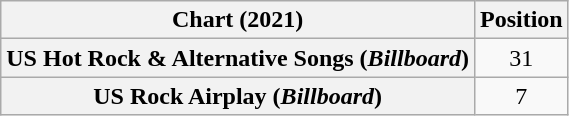<table class="wikitable sortable plainrowheaders" style="text-align:center">
<tr>
<th scope="col">Chart (2021)</th>
<th scope="col">Position</th>
</tr>
<tr>
<th scope="row">US Hot Rock & Alternative Songs (<em>Billboard</em>)</th>
<td>31</td>
</tr>
<tr>
<th scope="row">US Rock Airplay (<em>Billboard</em>)</th>
<td>7</td>
</tr>
</table>
